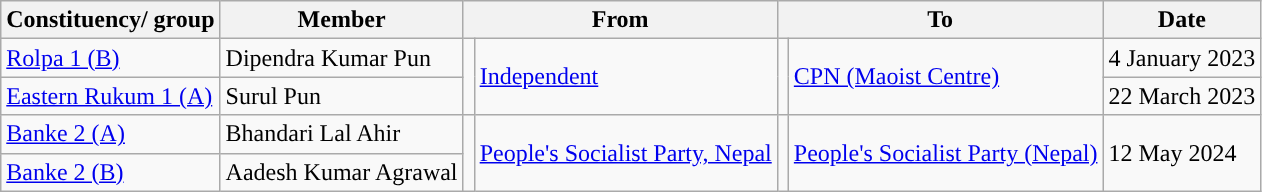<table class="wikitable">
<tr>
<th>Constituency/ group</th>
<th>Member</th>
<th colspan="2">From</th>
<th colspan="2">To</th>
<th>Date</th>
</tr>
<tr>
<td><a href='#'>Rolpa 1 (B)</a></td>
<td>Dipendra Kumar Pun</td>
<td rowspan="2"></td>
<td rowspan="2" rowpsan="2"><a href='#'>Independent</a></td>
<td rowspan="2"></td>
<td rowspan="2"><a href='#'>CPN (Maoist Centre)</a></td>
<td>4 January 2023</td>
</tr>
<tr>
<td><a href='#'>Eastern Rukum 1 (A)</a></td>
<td>Surul Pun</td>
<td>22 March 2023</td>
</tr>
<tr>
<td><a href='#'>Banke 2 (A)</a></td>
<td>Bhandari Lal Ahir</td>
<td rowspan="2"></td>
<td rowspan="2"><a href='#'>People's Socialist Party, Nepal</a></td>
<td rowspan="2"></td>
<td rowspan="2"><a href='#'>People's Socialist Party (Nepal)</a></td>
<td rowspan="2">12 May 2024</td>
</tr>
<tr>
<td><a href='#'>Banke 2 (B)</a></td>
<td>Aadesh Kumar Agrawal</td>
</tr>
</table>
